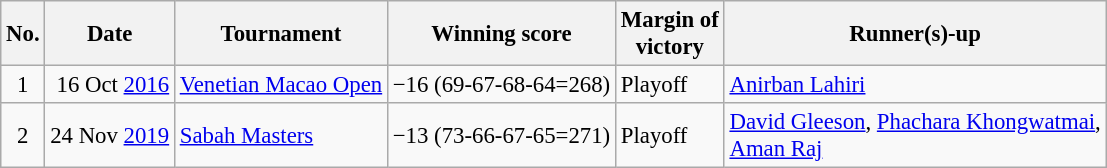<table class="wikitable" style="font-size:95%;">
<tr>
<th>No.</th>
<th>Date</th>
<th>Tournament</th>
<th>Winning score</th>
<th>Margin of<br>victory</th>
<th>Runner(s)-up</th>
</tr>
<tr>
<td align=center>1</td>
<td align=right>16 Oct <a href='#'>2016</a></td>
<td><a href='#'>Venetian Macao Open</a></td>
<td>−16 (69-67-68-64=268)</td>
<td>Playoff</td>
<td> <a href='#'>Anirban Lahiri</a></td>
</tr>
<tr>
<td align=center>2</td>
<td align=right>24 Nov <a href='#'>2019</a></td>
<td><a href='#'>Sabah Masters</a></td>
<td>−13 (73-66-67-65=271)</td>
<td>Playoff</td>
<td> <a href='#'>David Gleeson</a>,  <a href='#'>Phachara Khongwatmai</a>,<br> <a href='#'>Aman Raj</a></td>
</tr>
</table>
